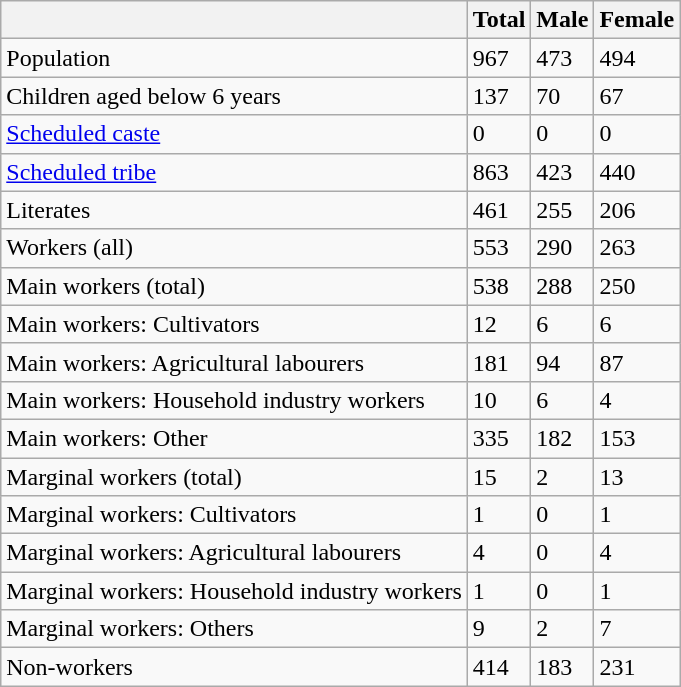<table class="wikitable sortable">
<tr>
<th></th>
<th>Total</th>
<th>Male</th>
<th>Female</th>
</tr>
<tr>
<td>Population</td>
<td>967</td>
<td>473</td>
<td>494</td>
</tr>
<tr>
<td>Children aged below 6 years</td>
<td>137</td>
<td>70</td>
<td>67</td>
</tr>
<tr>
<td><a href='#'>Scheduled caste</a></td>
<td>0</td>
<td>0</td>
<td>0</td>
</tr>
<tr>
<td><a href='#'>Scheduled tribe</a></td>
<td>863</td>
<td>423</td>
<td>440</td>
</tr>
<tr>
<td>Literates</td>
<td>461</td>
<td>255</td>
<td>206</td>
</tr>
<tr>
<td>Workers (all)</td>
<td>553</td>
<td>290</td>
<td>263</td>
</tr>
<tr>
<td>Main workers (total)</td>
<td>538</td>
<td>288</td>
<td>250</td>
</tr>
<tr>
<td>Main workers: Cultivators</td>
<td>12</td>
<td>6</td>
<td>6</td>
</tr>
<tr>
<td>Main workers: Agricultural labourers</td>
<td>181</td>
<td>94</td>
<td>87</td>
</tr>
<tr>
<td>Main workers: Household industry workers</td>
<td>10</td>
<td>6</td>
<td>4</td>
</tr>
<tr>
<td>Main workers: Other</td>
<td>335</td>
<td>182</td>
<td>153</td>
</tr>
<tr>
<td>Marginal workers (total)</td>
<td>15</td>
<td>2</td>
<td>13</td>
</tr>
<tr>
<td>Marginal workers: Cultivators</td>
<td>1</td>
<td>0</td>
<td>1</td>
</tr>
<tr>
<td>Marginal workers: Agricultural labourers</td>
<td>4</td>
<td>0</td>
<td>4</td>
</tr>
<tr>
<td>Marginal workers: Household industry workers</td>
<td>1</td>
<td>0</td>
<td>1</td>
</tr>
<tr>
<td>Marginal workers: Others</td>
<td>9</td>
<td>2</td>
<td>7</td>
</tr>
<tr>
<td>Non-workers</td>
<td>414</td>
<td>183</td>
<td>231</td>
</tr>
</table>
